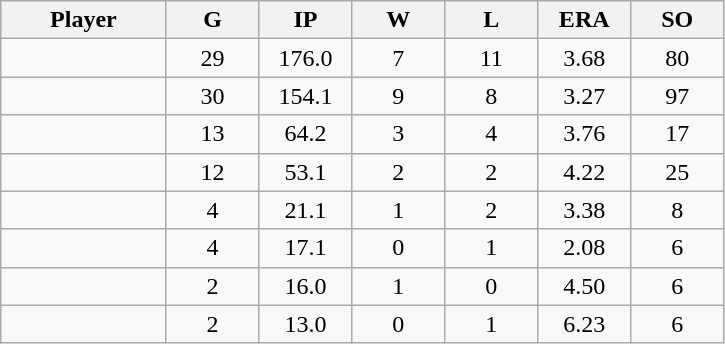<table class="wikitable sortable">
<tr>
<th bgcolor="#DDDDFF" width="16%">Player</th>
<th bgcolor="#DDDDFF" width="9%">G</th>
<th bgcolor="#DDDDFF" width="9%">IP</th>
<th bgcolor="#DDDDFF" width="9%">W</th>
<th bgcolor="#DDDDFF" width="9%">L</th>
<th bgcolor="#DDDDFF" width="9%">ERA</th>
<th bgcolor="#DDDDFF" width="9%">SO</th>
</tr>
<tr align="center">
<td></td>
<td>29</td>
<td>176.0</td>
<td>7</td>
<td>11</td>
<td>3.68</td>
<td>80</td>
</tr>
<tr align="center">
<td></td>
<td>30</td>
<td>154.1</td>
<td>9</td>
<td>8</td>
<td>3.27</td>
<td>97</td>
</tr>
<tr align=center>
<td></td>
<td>13</td>
<td>64.2</td>
<td>3</td>
<td>4</td>
<td>3.76</td>
<td>17</td>
</tr>
<tr align="center">
<td></td>
<td>12</td>
<td>53.1</td>
<td>2</td>
<td>2</td>
<td>4.22</td>
<td>25</td>
</tr>
<tr align="center">
<td></td>
<td>4</td>
<td>21.1</td>
<td>1</td>
<td>2</td>
<td>3.38</td>
<td>8</td>
</tr>
<tr align="center">
<td></td>
<td>4</td>
<td>17.1</td>
<td>0</td>
<td>1</td>
<td>2.08</td>
<td>6</td>
</tr>
<tr align="center">
<td></td>
<td>2</td>
<td>16.0</td>
<td>1</td>
<td>0</td>
<td>4.50</td>
<td>6</td>
</tr>
<tr align="center">
<td></td>
<td>2</td>
<td>13.0</td>
<td>0</td>
<td>1</td>
<td>6.23</td>
<td>6</td>
</tr>
</table>
